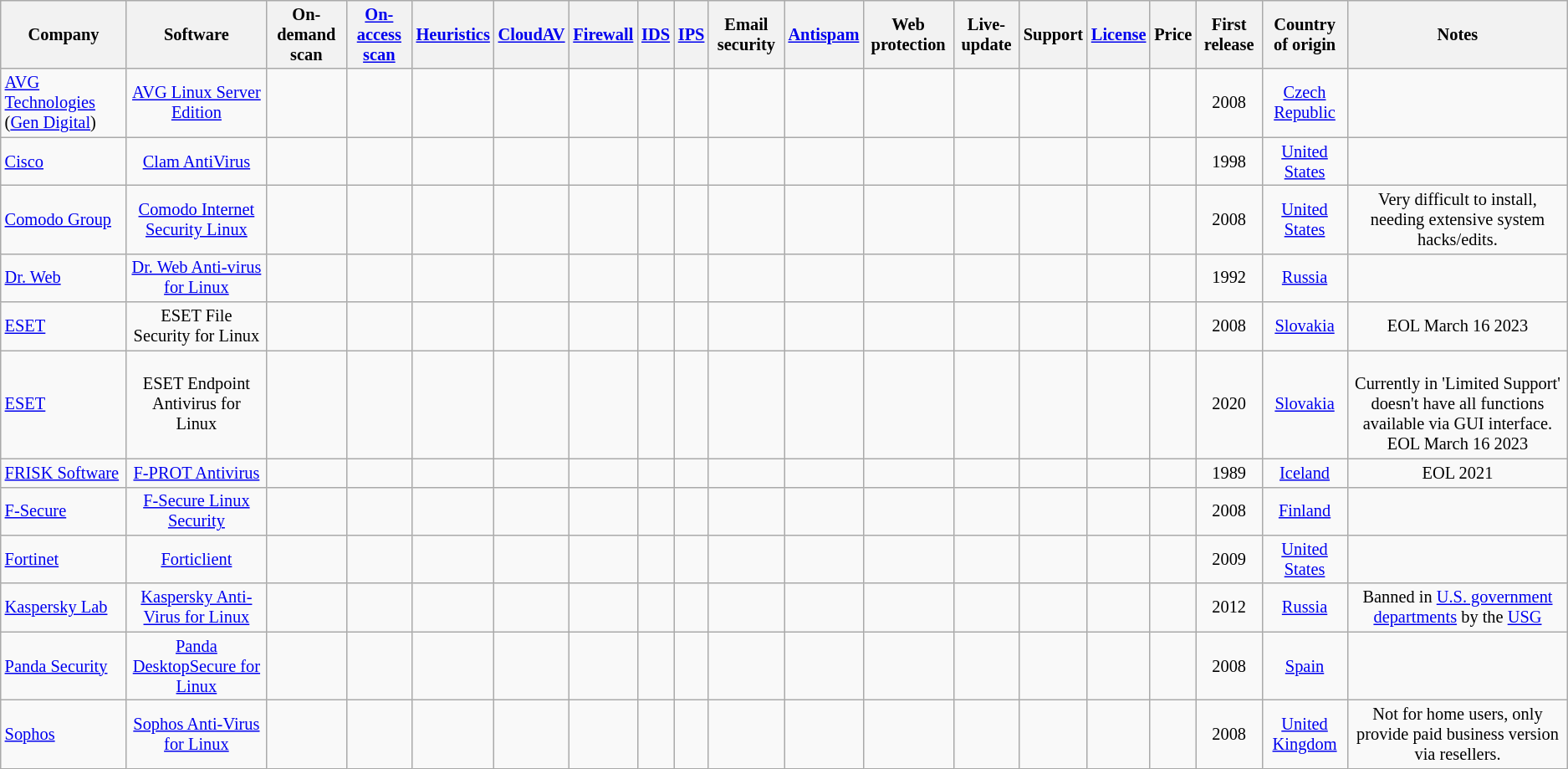<table class="wikitable sortable sort-under mw-datatable sticky-header" style="font-size: 85%; text-align: center; width: auto;">
<tr>
<th>Company</th>
<th>Software</th>
<th>On-demand scan</th>
<th><a href='#'>On-access scan</a></th>
<th><a href='#'>Heuristics</a></th>
<th><a href='#'>CloudAV</a></th>
<th><a href='#'>Firewall</a></th>
<th><a href='#'>IDS</a></th>
<th><a href='#'>IPS</a></th>
<th>Email security</th>
<th><a href='#'>Antispam</a></th>
<th>Web protection</th>
<th>Live-update</th>
<th>Support</th>
<th><a href='#'>License</a></th>
<th>Price</th>
<th>First release</th>
<th>Country of origin</th>
<th>Notes</th>
</tr>
<tr>
<td align=left><a href='#'>AVG Technologies</a> (<a href='#'>Gen Digital</a>)</td>
<td><a href='#'>AVG Linux Server Edition</a></td>
<td></td>
<td></td>
<td></td>
<td></td>
<td></td>
<td></td>
<td></td>
<td></td>
<td></td>
<td></td>
<td></td>
<td></td>
<td></td>
<td></td>
<td>2008</td>
<td><a href='#'>Czech Republic</a></td>
<td></td>
</tr>
<tr>
<td align=left><a href='#'>Cisco</a></td>
<td><a href='#'>Clam AntiVirus</a></td>
<td></td>
<td></td>
<td></td>
<td></td>
<td></td>
<td></td>
<td></td>
<td></td>
<td></td>
<td></td>
<td></td>
<td></td>
<td></td>
<td></td>
<td>1998</td>
<td><a href='#'>United States</a></td>
<td></td>
</tr>
<tr>
<td align=left><a href='#'>Comodo Group</a></td>
<td><a href='#'>Comodo Internet Security Linux</a></td>
<td></td>
<td></td>
<td></td>
<td></td>
<td></td>
<td></td>
<td></td>
<td></td>
<td></td>
<td></td>
<td></td>
<td></td>
<td></td>
<td></td>
<td>2008</td>
<td><a href='#'>United States</a></td>
<td>Very difficult to install, needing extensive system hacks/edits.</td>
</tr>
<tr>
<td align=left><a href='#'>Dr. Web</a></td>
<td><a href='#'>Dr. Web Anti-virus for Linux</a></td>
<td></td>
<td></td>
<td></td>
<td></td>
<td></td>
<td></td>
<td></td>
<td></td>
<td></td>
<td></td>
<td></td>
<td></td>
<td></td>
<td></td>
<td>1992</td>
<td><a href='#'>Russia</a></td>
<td></td>
</tr>
<tr>
<td align=left><a href='#'>ESET</a></td>
<td>ESET File Security for Linux</td>
<td></td>
<td></td>
<td></td>
<td></td>
<td></td>
<td></td>
<td></td>
<td></td>
<td></td>
<td></td>
<td></td>
<td></td>
<td></td>
<td></td>
<td>2008</td>
<td><a href='#'>Slovakia</a></td>
<td>EOL March 16 2023</td>
</tr>
<tr>
<td align=left><a href='#'>ESET</a></td>
<td>ESET Endpoint Antivirus for Linux</td>
<td></td>
<td></td>
<td></td>
<td></td>
<td></td>
<td></td>
<td></td>
<td></td>
<td></td>
<td></td>
<td></td>
<td></td>
<td></td>
<td></td>
<td>2020</td>
<td><a href='#'>Slovakia</a></td>
<td><br>Currently in 'Limited Support' doesn't have all functions available via GUI interface. EOL March 16 2023</td>
</tr>
<tr>
<td align=left><a href='#'>FRISK Software</a></td>
<td><a href='#'>F-PROT Antivirus</a></td>
<td></td>
<td></td>
<td></td>
<td></td>
<td></td>
<td></td>
<td></td>
<td></td>
<td></td>
<td></td>
<td></td>
<td></td>
<td></td>
<td></td>
<td>1989</td>
<td><a href='#'>Iceland</a></td>
<td>EOL 2021</td>
</tr>
<tr>
<td align=left><a href='#'>F-Secure</a></td>
<td><a href='#'>F-Secure Linux Security</a></td>
<td></td>
<td></td>
<td></td>
<td></td>
<td></td>
<td></td>
<td></td>
<td></td>
<td></td>
<td></td>
<td></td>
<td></td>
<td></td>
<td></td>
<td>2008</td>
<td><a href='#'>Finland</a></td>
<td></td>
</tr>
<tr>
<td align=left><a href='#'>Fortinet</a></td>
<td><a href='#'>Forticlient</a></td>
<td></td>
<td></td>
<td></td>
<td></td>
<td></td>
<td></td>
<td></td>
<td></td>
<td></td>
<td></td>
<td></td>
<td></td>
<td></td>
<td></td>
<td>2009</td>
<td><a href='#'>United States</a></td>
<td></td>
</tr>
<tr>
<td align=left><a href='#'>Kaspersky Lab</a></td>
<td><a href='#'>Kaspersky Anti-Virus for Linux</a></td>
<td></td>
<td></td>
<td></td>
<td></td>
<td></td>
<td></td>
<td></td>
<td></td>
<td></td>
<td></td>
<td></td>
<td></td>
<td></td>
<td></td>
<td>2012</td>
<td><a href='#'>Russia</a></td>
<td>Banned in <a href='#'>U.S. government departments</a> by the <a href='#'>USG</a></td>
</tr>
<tr>
<td align=left><a href='#'>Panda Security</a></td>
<td><a href='#'>Panda DesktopSecure for Linux</a></td>
<td></td>
<td></td>
<td></td>
<td></td>
<td></td>
<td></td>
<td></td>
<td></td>
<td></td>
<td></td>
<td></td>
<td></td>
<td></td>
<td></td>
<td>2008</td>
<td><a href='#'>Spain</a></td>
<td></td>
</tr>
<tr>
<td align=left><a href='#'>Sophos</a></td>
<td><a href='#'>Sophos Anti-Virus for Linux</a></td>
<td></td>
<td></td>
<td></td>
<td></td>
<td></td>
<td></td>
<td></td>
<td></td>
<td></td>
<td></td>
<td></td>
<td></td>
<td></td>
<td></td>
<td>2008</td>
<td><a href='#'>United Kingdom</a></td>
<td>Not for home users, only provide paid business version via resellers.</td>
</tr>
</table>
